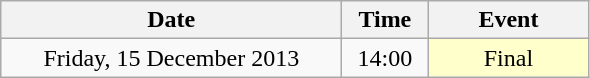<table class = "wikitable" style="text-align:center;">
<tr>
<th width=220>Date</th>
<th width=50>Time</th>
<th width=100>Event</th>
</tr>
<tr>
<td>Friday, 15 December 2013</td>
<td>14:00</td>
<td bgcolor=ffffcc>Final</td>
</tr>
</table>
